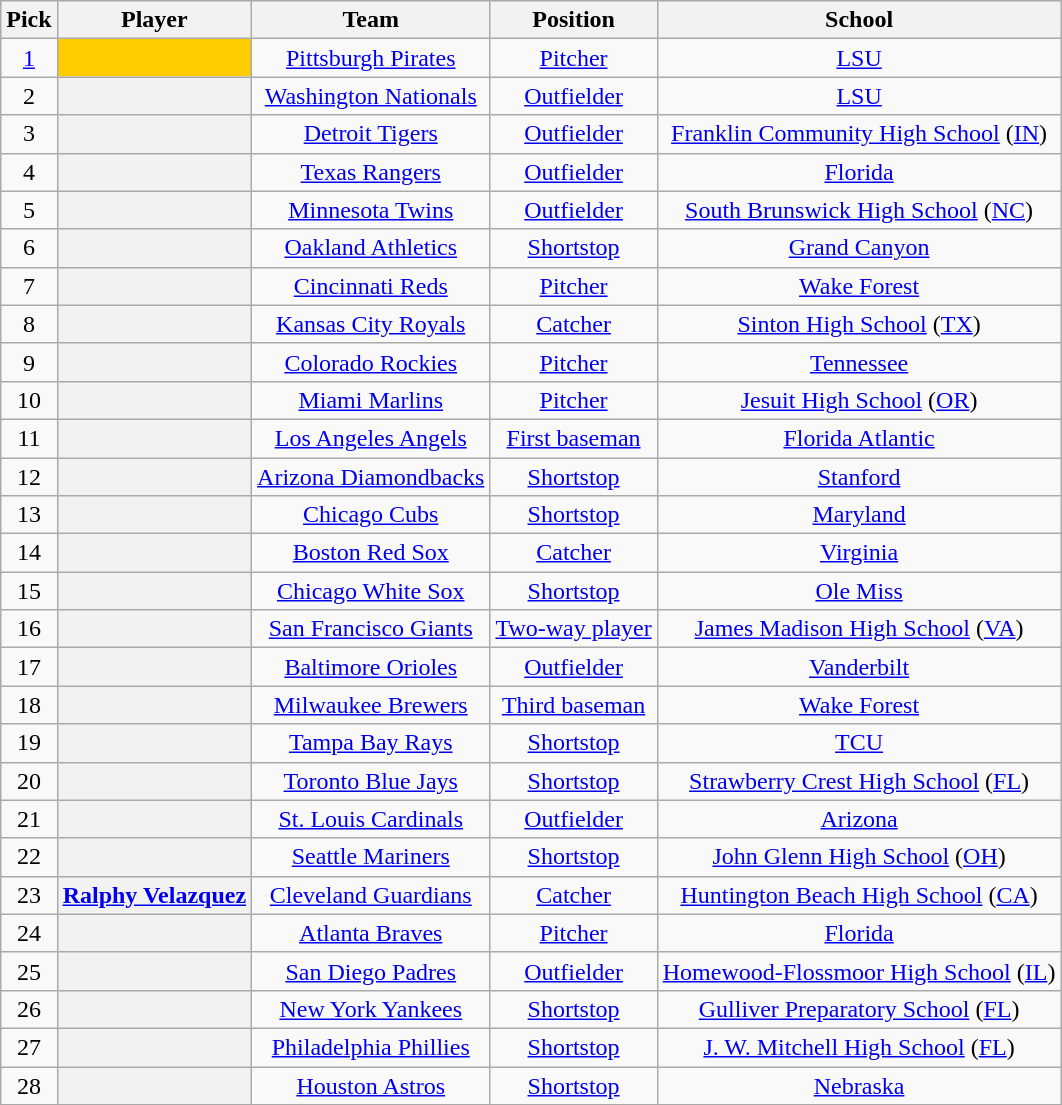<table class="wikitable sortable plainrowheaders" style="text-align:center; width=74%">
<tr>
<th scope="col">Pick</th>
<th scope="col">Player</th>
<th scope="col">Team</th>
<th scope="col">Position</th>
<th scope="col">School</th>
</tr>
<tr>
<td><a href='#'>1</a></td>
<th scope="row" style="text-align:center; background-color:#FFCC00"></th>
<td><a href='#'>Pittsburgh Pirates</a></td>
<td><a href='#'>Pitcher</a></td>
<td><a href='#'>LSU</a></td>
</tr>
<tr>
<td>2</td>
<th scope="row" style="text-align:center"></th>
<td><a href='#'>Washington Nationals</a></td>
<td><a href='#'>Outfielder</a></td>
<td><a href='#'>LSU</a></td>
</tr>
<tr>
<td>3</td>
<th scope="row" style="text-align:center"></th>
<td><a href='#'>Detroit Tigers</a></td>
<td><a href='#'>Outfielder</a></td>
<td><a href='#'>Franklin Community High School</a> (<a href='#'>IN</a>)</td>
</tr>
<tr>
<td>4</td>
<th scope="row" style="text-align:center"></th>
<td><a href='#'>Texas Rangers</a></td>
<td><a href='#'>Outfielder</a></td>
<td><a href='#'>Florida</a></td>
</tr>
<tr>
<td>5</td>
<th scope="row" style="text-align:center"></th>
<td><a href='#'>Minnesota Twins</a></td>
<td><a href='#'>Outfielder</a></td>
<td><a href='#'>South Brunswick High School</a> (<a href='#'>NC</a>)</td>
</tr>
<tr>
<td>6</td>
<th scope="row" style="text-align:center"></th>
<td><a href='#'>Oakland Athletics</a></td>
<td><a href='#'>Shortstop</a></td>
<td><a href='#'>Grand Canyon</a></td>
</tr>
<tr>
<td>7</td>
<th scope="row" style="text-align:center"></th>
<td><a href='#'>Cincinnati Reds</a></td>
<td><a href='#'>Pitcher</a></td>
<td><a href='#'>Wake Forest</a></td>
</tr>
<tr>
<td>8</td>
<th scope="row" style="text-align:center"></th>
<td><a href='#'>Kansas City Royals</a></td>
<td><a href='#'>Catcher</a></td>
<td><a href='#'>Sinton High School</a> (<a href='#'>TX</a>)</td>
</tr>
<tr>
<td>9</td>
<th scope="row" style="text-align:center"></th>
<td><a href='#'>Colorado Rockies</a></td>
<td><a href='#'>Pitcher</a></td>
<td><a href='#'>Tennessee</a></td>
</tr>
<tr>
<td>10</td>
<th scope="row" style="text-align:center"></th>
<td><a href='#'>Miami Marlins</a></td>
<td><a href='#'>Pitcher</a></td>
<td><a href='#'>Jesuit High School</a> (<a href='#'>OR</a>)</td>
</tr>
<tr>
<td>11</td>
<th scope="row" style="text-align:center"></th>
<td><a href='#'>Los Angeles Angels</a></td>
<td><a href='#'>First baseman</a></td>
<td><a href='#'>Florida Atlantic</a></td>
</tr>
<tr>
<td>12</td>
<th scope="row" style="text-align:center"></th>
<td><a href='#'>Arizona Diamondbacks</a></td>
<td><a href='#'>Shortstop</a></td>
<td><a href='#'>Stanford</a></td>
</tr>
<tr>
<td>13</td>
<th scope="row" style="text-align:center"></th>
<td><a href='#'>Chicago Cubs</a></td>
<td><a href='#'>Shortstop</a></td>
<td><a href='#'>Maryland</a></td>
</tr>
<tr>
<td>14</td>
<th scope="row" style="text-align:center"></th>
<td><a href='#'>Boston Red Sox</a></td>
<td><a href='#'>Catcher</a></td>
<td><a href='#'>Virginia</a></td>
</tr>
<tr>
<td>15</td>
<th scope="row" style="text-align:center"></th>
<td><a href='#'>Chicago White Sox</a></td>
<td><a href='#'>Shortstop</a></td>
<td><a href='#'>Ole Miss</a></td>
</tr>
<tr>
<td>16</td>
<th scope="row" style="text-align:center"></th>
<td><a href='#'>San Francisco Giants</a></td>
<td><a href='#'>Two-way player</a></td>
<td><a href='#'>James Madison High School</a> (<a href='#'>VA</a>)</td>
</tr>
<tr>
<td>17</td>
<th scope="row" style="text-align:center"></th>
<td><a href='#'>Baltimore Orioles</a></td>
<td><a href='#'>Outfielder</a></td>
<td><a href='#'>Vanderbilt</a></td>
</tr>
<tr>
<td>18</td>
<th scope="row" style="text-align:center"></th>
<td><a href='#'>Milwaukee Brewers</a></td>
<td><a href='#'>Third baseman</a></td>
<td><a href='#'>Wake Forest</a></td>
</tr>
<tr>
<td>19</td>
<th scope="row" style="text-align:center"></th>
<td><a href='#'>Tampa Bay Rays</a></td>
<td><a href='#'>Shortstop</a></td>
<td><a href='#'>TCU</a></td>
</tr>
<tr>
<td>20</td>
<th scope="row" style="text-align:center"></th>
<td><a href='#'>Toronto Blue Jays</a></td>
<td><a href='#'>Shortstop</a></td>
<td><a href='#'>Strawberry Crest High School</a> (<a href='#'>FL</a>)</td>
</tr>
<tr>
<td>21</td>
<th scope="row" style="text-align:center"></th>
<td><a href='#'>St. Louis Cardinals</a></td>
<td><a href='#'>Outfielder</a></td>
<td><a href='#'>Arizona</a></td>
</tr>
<tr>
<td>22</td>
<th scope="row" style="text-align:center"></th>
<td><a href='#'>Seattle Mariners</a></td>
<td><a href='#'>Shortstop</a></td>
<td><a href='#'>John Glenn High School</a> (<a href='#'>OH</a>)</td>
</tr>
<tr>
<td>23</td>
<th scope="row" style="text-align:center"><a href='#'>Ralphy Velazquez</a></th>
<td><a href='#'>Cleveland Guardians</a></td>
<td><a href='#'>Catcher</a></td>
<td><a href='#'>Huntington Beach High School</a> (<a href='#'>CA</a>)</td>
</tr>
<tr>
<td>24</td>
<th scope="row" style="text-align:center"></th>
<td><a href='#'>Atlanta Braves</a></td>
<td><a href='#'>Pitcher</a></td>
<td><a href='#'>Florida</a></td>
</tr>
<tr>
<td>25</td>
<th scope="row" style="text-align:center"></th>
<td><a href='#'>San Diego Padres</a></td>
<td><a href='#'>Outfielder</a></td>
<td><a href='#'>Homewood-Flossmoor High School</a> (<a href='#'>IL</a>)</td>
</tr>
<tr>
<td>26</td>
<th scope="row" style="text-align:center"></th>
<td><a href='#'>New York Yankees</a></td>
<td><a href='#'>Shortstop</a></td>
<td><a href='#'>Gulliver Preparatory School</a> (<a href='#'>FL</a>)</td>
</tr>
<tr>
<td>27</td>
<th scope="row" style="text-align:center"></th>
<td><a href='#'>Philadelphia Phillies</a></td>
<td><a href='#'>Shortstop</a></td>
<td><a href='#'>J. W. Mitchell High School</a> (<a href='#'>FL</a>)</td>
</tr>
<tr>
<td>28</td>
<th scope="row" style="text-align:center"></th>
<td><a href='#'>Houston Astros</a></td>
<td><a href='#'>Shortstop</a></td>
<td><a href='#'>Nebraska</a></td>
</tr>
<tr>
</tr>
</table>
